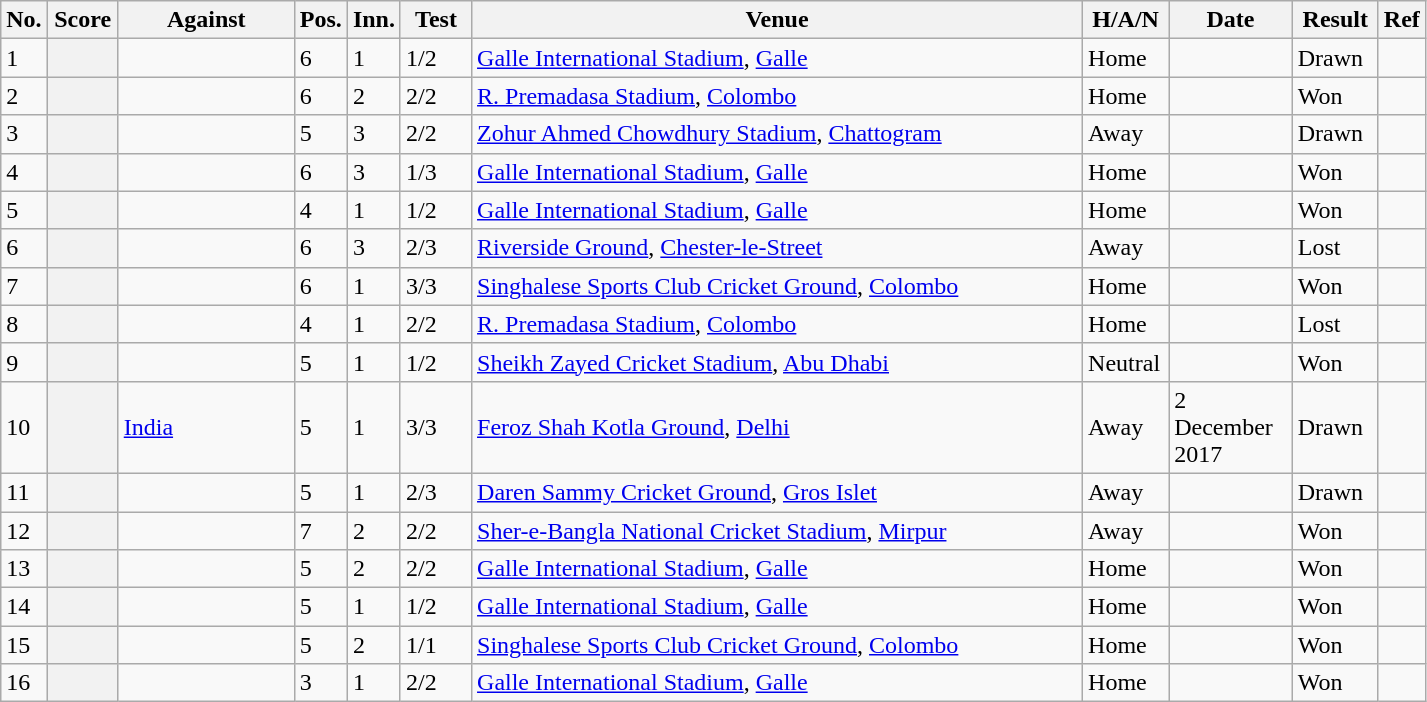<table class="wikitable sortable plainrowheaders">
<tr>
<th scope=col style="width:10px">No.</th>
<th scope=col style="width:40px">Score</th>
<th scope=col style="width:110px">Against</th>
<th scope=col style="width:10px">Pos.</th>
<th scope=col style="width:10px">Inn.</th>
<th scope=col style="width:40px">Test</th>
<th scope=col style="width:400px">Venue</th>
<th scope=col style="width:50px">H/A/N</th>
<th scope=col style="width:75px">Date</th>
<th scope=col style="width:50px">Result</th>
<th scope=col class="unsortable">Ref</th>
</tr>
<tr>
<td>1</td>
<th scope=row></th>
<td></td>
<td>6</td>
<td>1</td>
<td>1/2</td>
<td><a href='#'>Galle International Stadium</a>, <a href='#'>Galle</a></td>
<td>Home</td>
<td></td>
<td>Drawn</td>
<td></td>
</tr>
<tr>
<td>2</td>
<th scope=row></th>
<td></td>
<td>6</td>
<td>2</td>
<td>2/2</td>
<td><a href='#'>R. Premadasa Stadium</a>, <a href='#'>Colombo</a></td>
<td>Home</td>
<td></td>
<td>Won</td>
<td></td>
</tr>
<tr>
<td>3</td>
<th scope=row></th>
<td></td>
<td>5</td>
<td>3</td>
<td>2/2</td>
<td><a href='#'>Zohur Ahmed Chowdhury Stadium</a>, <a href='#'>Chattogram</a></td>
<td>Away</td>
<td></td>
<td>Drawn</td>
<td></td>
</tr>
<tr>
<td>4</td>
<th scope=row> </th>
<td></td>
<td>6</td>
<td>3</td>
<td>1/3</td>
<td><a href='#'>Galle International Stadium</a>, <a href='#'>Galle</a></td>
<td>Home</td>
<td></td>
<td>Won</td>
<td></td>
</tr>
<tr>
<td>5</td>
<th scope=row></th>
<td></td>
<td>4</td>
<td>1</td>
<td>1/2</td>
<td><a href='#'>Galle International Stadium</a>, <a href='#'>Galle</a></td>
<td>Home</td>
<td></td>
<td>Won</td>
<td></td>
</tr>
<tr>
<td>6</td>
<th scope=row></th>
<td></td>
<td>6</td>
<td>3</td>
<td>2/3</td>
<td><a href='#'>Riverside Ground</a>, <a href='#'>Chester-le-Street</a></td>
<td>Away</td>
<td></td>
<td>Lost</td>
<td></td>
</tr>
<tr>
<td>7</td>
<th scope=row></th>
<td></td>
<td>6</td>
<td>1</td>
<td>3/3</td>
<td><a href='#'>Singhalese Sports Club Cricket Ground</a>, <a href='#'>Colombo</a></td>
<td>Home</td>
<td></td>
<td>Won</td>
<td></td>
</tr>
<tr>
<td>8</td>
<th scope=row></th>
<td></td>
<td>4</td>
<td>1</td>
<td>2/2</td>
<td><a href='#'>R. Premadasa Stadium</a>, <a href='#'>Colombo</a></td>
<td>Home</td>
<td></td>
<td>Lost</td>
<td></td>
</tr>
<tr>
<td>9</td>
<th scope=row> </th>
<td></td>
<td>5</td>
<td>1</td>
<td>1/2</td>
<td><a href='#'>Sheikh Zayed Cricket Stadium</a>, <a href='#'>Abu Dhabi</a></td>
<td>Neutral</td>
<td></td>
<td>Won</td>
<td></td>
</tr>
<tr>
<td>10</td>
<th scope=row> </th>
<td> <a href='#'>India</a></td>
<td>5</td>
<td>1</td>
<td>3/3</td>
<td><a href='#'>Feroz Shah Kotla Ground</a>, <a href='#'>Delhi</a></td>
<td>Away</td>
<td>2 December 2017</td>
<td>Drawn</td>
<td></td>
</tr>
<tr>
<td>11</td>
<th scope=row> </th>
<td></td>
<td>5</td>
<td>1</td>
<td>2/3</td>
<td><a href='#'>Daren Sammy Cricket Ground</a>, <a href='#'>Gros Islet</a></td>
<td>Away</td>
<td></td>
<td>Drawn</td>
<td></td>
</tr>
<tr>
<td>12</td>
<th scope=row></th>
<td></td>
<td>7</td>
<td>2</td>
<td>2/2</td>
<td><a href='#'>Sher-e-Bangla National Cricket Stadium</a>, <a href='#'>Mirpur</a></td>
<td>Away</td>
<td></td>
<td>Won</td>
<td></td>
</tr>
<tr>
<td>13</td>
<th scope=row></th>
<td></td>
<td>5</td>
<td>2</td>
<td>2/2</td>
<td><a href='#'>Galle International Stadium</a>, <a href='#'>Galle</a></td>
<td>Home</td>
<td></td>
<td>Won</td>
<td></td>
</tr>
<tr>
<td>14</td>
<th scope=row></th>
<td></td>
<td>5</td>
<td>1</td>
<td>1/2</td>
<td><a href='#'>Galle International Stadium</a>, <a href='#'>Galle</a></td>
<td>Home</td>
<td></td>
<td>Won</td>
<td></td>
</tr>
<tr>
<td>15</td>
<th scope=row></th>
<td></td>
<td>5</td>
<td>2</td>
<td>1/1</td>
<td><a href='#'>Singhalese Sports Club Cricket Ground</a>, <a href='#'>Colombo</a></td>
<td>Home</td>
<td></td>
<td>Won</td>
<td></td>
</tr>
<tr>
<td>16</td>
<th scope=row></th>
<td></td>
<td>3</td>
<td>1</td>
<td>2/2</td>
<td><a href='#'>Galle International Stadium</a>, <a href='#'>Galle</a></td>
<td>Home</td>
<td></td>
<td>Won</td>
<td></td>
</tr>
</table>
